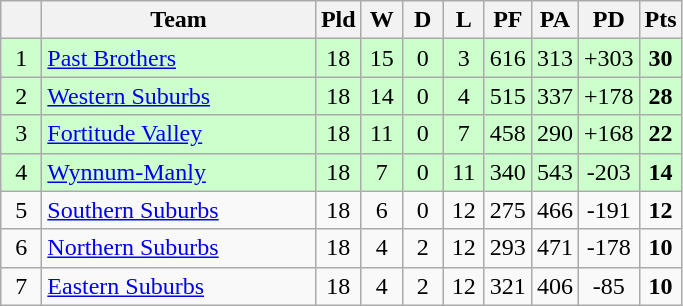<table class="wikitable" style="text-align:center;">
<tr>
<th width="20"></th>
<th width="175">Team</th>
<th width="20">Pld</th>
<th width="20">W</th>
<th width="20">D</th>
<th width="20">L</th>
<th width="20">PF</th>
<th width="20">PA</th>
<th width="20">PD</th>
<th width="20">Pts</th>
</tr>
<tr style="background: #ccffcc;">
<td>1</td>
<td style="text-align:left;"> <a href='#'>Past Brothers</a></td>
<td>18</td>
<td>15</td>
<td>0</td>
<td>3</td>
<td>616</td>
<td>313</td>
<td>+303</td>
<td><strong>30</strong></td>
</tr>
<tr style="background: #ccffcc;">
<td>2</td>
<td style="text-align:left;"> <a href='#'>Western Suburbs</a></td>
<td>18</td>
<td>14</td>
<td>0</td>
<td>4</td>
<td>515</td>
<td>337</td>
<td>+178</td>
<td><strong>28</strong></td>
</tr>
<tr style="background: #ccffcc;">
<td>3</td>
<td style="text-align:left;"> <a href='#'>Fortitude Valley</a></td>
<td>18</td>
<td>11</td>
<td>0</td>
<td>7</td>
<td>458</td>
<td>290</td>
<td>+168</td>
<td><strong>22</strong></td>
</tr>
<tr style="background: #ccffcc;">
<td>4</td>
<td style="text-align:left;"> <a href='#'>Wynnum-Manly</a></td>
<td>18</td>
<td>7</td>
<td>0</td>
<td>11</td>
<td>340</td>
<td>543</td>
<td>-203</td>
<td><strong>14</strong></td>
</tr>
<tr>
<td>5</td>
<td style="text-align:left;"> <a href='#'>Southern Suburbs</a></td>
<td>18</td>
<td>6</td>
<td>0</td>
<td>12</td>
<td>275</td>
<td>466</td>
<td>-191</td>
<td><strong>12</strong></td>
</tr>
<tr>
<td>6</td>
<td style="text-align:left;"> <a href='#'>Northern Suburbs</a></td>
<td>18</td>
<td>4</td>
<td>2</td>
<td>12</td>
<td>293</td>
<td>471</td>
<td>-178</td>
<td><strong>10</strong></td>
</tr>
<tr>
<td>7</td>
<td style="text-align:left;"> <a href='#'>Eastern Suburbs</a></td>
<td>18</td>
<td>4</td>
<td>2</td>
<td>12</td>
<td>321</td>
<td>406</td>
<td>-85</td>
<td><strong>10</strong></td>
</tr>
</table>
